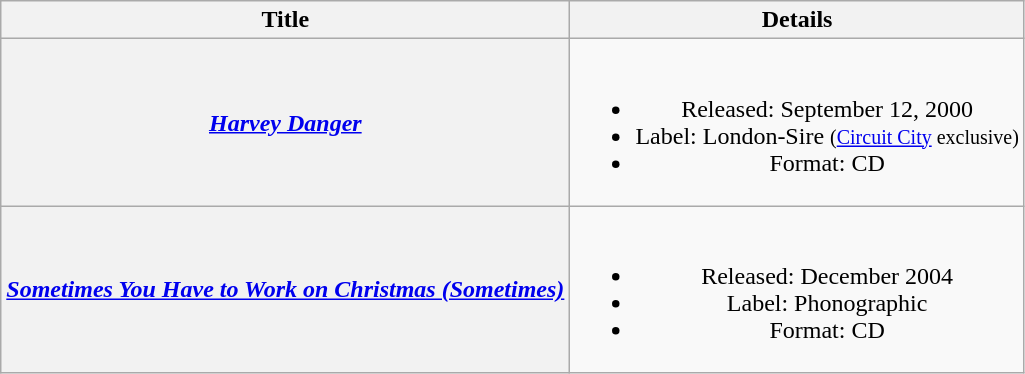<table class="wikitable plainrowheaders" style="text-align:center;" border="1">
<tr>
<th>Title</th>
<th>Details</th>
</tr>
<tr>
<th scope="row"><em><a href='#'>Harvey Danger</a></em></th>
<td><br><ul><li>Released: September 12, 2000</li><li>Label: London-Sire <small>(<a href='#'>Circuit City</a> exclusive)</small></li><li>Format: CD</li></ul></td>
</tr>
<tr>
<th scope="row"><em><a href='#'>Sometimes You Have to Work on Christmas (Sometimes)</a></em></th>
<td><br><ul><li>Released: December 2004</li><li>Label: Phonographic</li><li>Format: CD</li></ul></td>
</tr>
</table>
